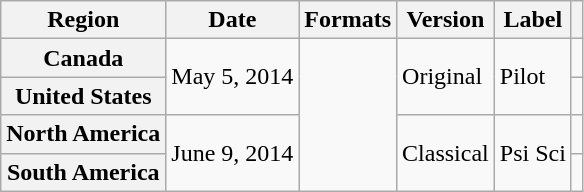<table class="wikitable plainrowheaders">
<tr>
<th scope="col">Region</th>
<th scope="col">Date</th>
<th scope="col">Formats</th>
<th scope="col">Version</th>
<th scope="col">Label</th>
<th scope="col"></th>
</tr>
<tr>
<th scope="row">Canada</th>
<td rowspan="2">May 5, 2014</td>
<td rowspan="4"></td>
<td rowspan="2">Original</td>
<td rowspan="2">Pilot</td>
<td style="text-align:center;"></td>
</tr>
<tr>
<th scope="row">United States</th>
<td style="text-align:center;"></td>
</tr>
<tr>
<th scope="row">North America</th>
<td rowspan="2">June 9, 2014</td>
<td rowspan="2">Classical</td>
<td rowspan="2">Psi Sci</td>
<td style="text-align:center;"></td>
</tr>
<tr>
<th scope="row">South America</th>
<td style="text-align:center;"></td>
</tr>
</table>
